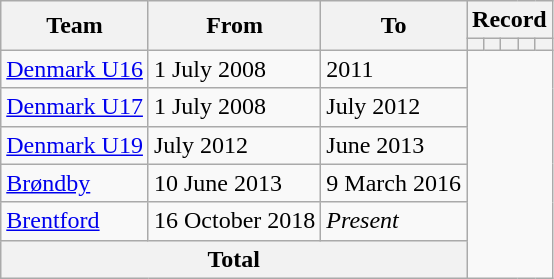<table class="wikitable" style="text-align: center;">
<tr>
<th rowspan=2>Team</th>
<th rowspan=2>From</th>
<th rowspan=2>To</th>
<th colspan=5>Record</th>
</tr>
<tr>
<th></th>
<th></th>
<th></th>
<th></th>
<th></th>
</tr>
<tr>
<td align=left><a href='#'>Denmark U16</a></td>
<td align=left>1 July 2008</td>
<td align=left>2011<br></td>
</tr>
<tr>
<td align=left><a href='#'>Denmark U17</a></td>
<td align=left>1 July 2008</td>
<td align=left>July 2012<br></td>
</tr>
<tr>
<td align=left><a href='#'>Denmark U19</a></td>
<td align=left>July 2012</td>
<td align=left>June 2013<br></td>
</tr>
<tr>
<td align=left><a href='#'>Brøndby</a></td>
<td align=left>10 June 2013</td>
<td align=left>9 March 2016<br></td>
</tr>
<tr>
<td align=left><a href='#'>Brentford</a></td>
<td align=left>16 October 2018</td>
<td align=left><em>Present</em><br></td>
</tr>
<tr>
<th colspan=3>Total<br></th>
</tr>
</table>
